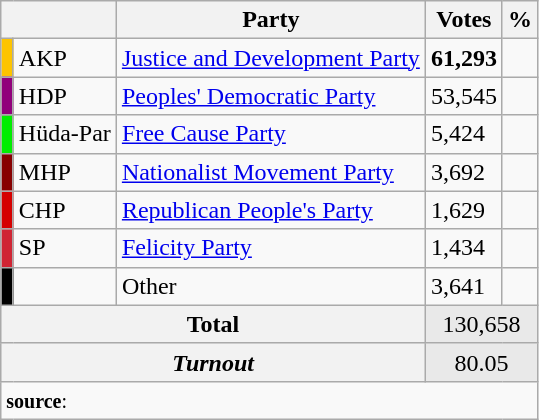<table class="wikitable">
<tr>
<th colspan="2" align="center"></th>
<th align="center">Party</th>
<th align="center">Votes</th>
<th align="center">%</th>
</tr>
<tr align="left">
<td bgcolor="#FDC400" width="1"></td>
<td>AKP</td>
<td><a href='#'>Justice and Development Party</a></td>
<td><strong>61,293</strong></td>
<td><strong></strong></td>
</tr>
<tr align="left">
<td bgcolor="#91007B" width="1"></td>
<td>HDP</td>
<td><a href='#'>Peoples' Democratic Party</a></td>
<td>53,545</td>
<td></td>
</tr>
<tr align="left">
<td bgcolor="#green" width="1"></td>
<td>Hüda-Par</td>
<td><a href='#'>Free Cause Party</a></td>
<td>5,424</td>
<td></td>
</tr>
<tr align="left">
<td bgcolor="#870000" width="1"></td>
<td>MHP</td>
<td><a href='#'>Nationalist Movement Party</a></td>
<td>3,692</td>
<td></td>
</tr>
<tr align="left">
<td bgcolor="#d50000" width="1"></td>
<td>CHP</td>
<td><a href='#'>Republican People's Party</a></td>
<td>1,629</td>
<td></td>
</tr>
<tr align="left">
<td bgcolor="#D02433" width="1"></td>
<td>SP</td>
<td><a href='#'>Felicity Party</a></td>
<td>1,434</td>
<td></td>
</tr>
<tr align="left">
<td bgcolor=" " width="1"></td>
<td></td>
<td>Other</td>
<td>3,641</td>
<td></td>
</tr>
<tr align="left" style="background-color:#E9E9E9">
<th colspan="3" align="center"><strong>Total</strong></th>
<td colspan="5" align="center">130,658</td>
</tr>
<tr align="left" style="background-color:#E9E9E9">
<th colspan="3" align="center"><em>Turnout</em></th>
<td colspan="5" align="center">80.05</td>
</tr>
<tr>
<td colspan="9" align="left"><small><strong>source</strong>: </small></td>
</tr>
</table>
